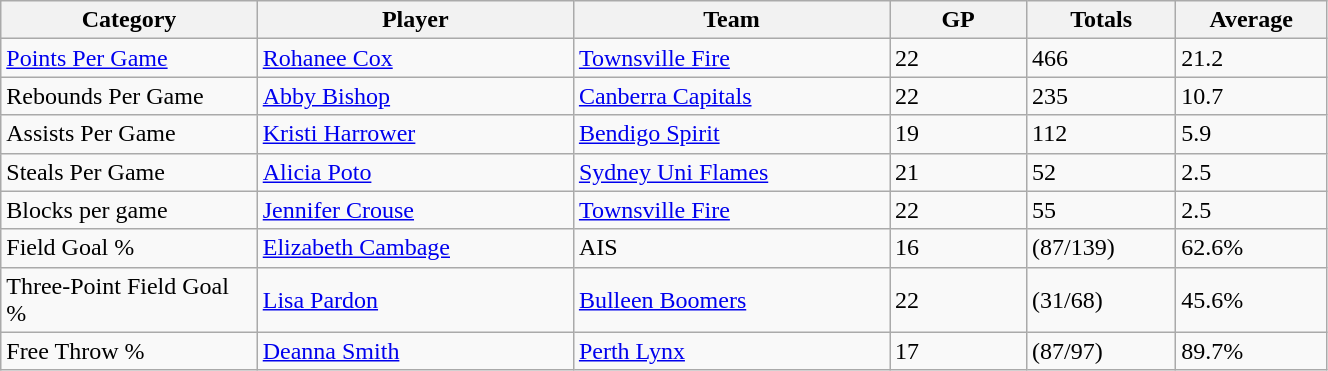<table class="wikitable" style="width: 70%">
<tr>
<th width=100>Category</th>
<th width=125>Player</th>
<th width=125>Team</th>
<th width=50>GP</th>
<th width=50>Totals</th>
<th width=50>Average</th>
</tr>
<tr>
<td><a href='#'>Points Per Game</a></td>
<td><a href='#'>Rohanee Cox</a></td>
<td><a href='#'>Townsville Fire</a></td>
<td>22</td>
<td>466</td>
<td>21.2</td>
</tr>
<tr>
<td>Rebounds Per Game</td>
<td><a href='#'>Abby Bishop</a></td>
<td><a href='#'>Canberra Capitals</a></td>
<td>22</td>
<td>235</td>
<td>10.7</td>
</tr>
<tr>
<td>Assists Per Game</td>
<td><a href='#'>Kristi Harrower</a></td>
<td><a href='#'>Bendigo Spirit</a></td>
<td>19</td>
<td>112</td>
<td>5.9</td>
</tr>
<tr>
<td>Steals Per Game</td>
<td><a href='#'>Alicia Poto</a></td>
<td><a href='#'>Sydney Uni Flames</a></td>
<td>21</td>
<td>52</td>
<td>2.5</td>
</tr>
<tr>
<td>Blocks per game</td>
<td><a href='#'>Jennifer Crouse</a></td>
<td><a href='#'>Townsville Fire</a></td>
<td>22</td>
<td>55</td>
<td>2.5</td>
</tr>
<tr>
<td>Field Goal %</td>
<td><a href='#'>Elizabeth Cambage</a></td>
<td>AIS</td>
<td>16</td>
<td>(87/139)</td>
<td>62.6%</td>
</tr>
<tr>
<td>Three-Point Field Goal %</td>
<td><a href='#'>Lisa Pardon</a></td>
<td><a href='#'>Bulleen Boomers</a></td>
<td>22</td>
<td>(31/68)</td>
<td>45.6%</td>
</tr>
<tr>
<td>Free Throw %</td>
<td><a href='#'>Deanna Smith</a></td>
<td><a href='#'>Perth Lynx</a></td>
<td>17</td>
<td>(87/97)</td>
<td>89.7%</td>
</tr>
</table>
